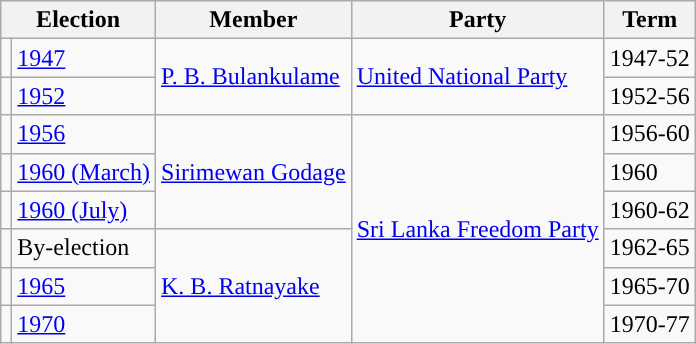<table class="wikitable">
<tr>
<th colspan="2">Election</th>
<th>Member</th>
<th>Party</th>
<th>Term</th>
</tr>
<tr>
<td style="background-color: "></td>
<td><a href='#'>1947</a></td>
<td rowspan=2><a href='#'>P. B. Bulankulame</a></td>
<td rowspan=2><a href='#'>United National Party</a></td>
<td>1947-52</td>
</tr>
<tr>
<td style="background-color: "></td>
<td><a href='#'>1952</a></td>
<td>1952-56</td>
</tr>
<tr>
<td style="background-color: "></td>
<td><a href='#'>1956</a></td>
<td rowspan=3><a href='#'>Sirimewan Godage</a></td>
<td rowspan=6><a href='#'>Sri Lanka Freedom Party</a></td>
<td>1956-60</td>
</tr>
<tr>
<td style="background-color: "></td>
<td><a href='#'>1960 (March)</a></td>
<td>1960</td>
</tr>
<tr>
<td style="background-color: "></td>
<td><a href='#'>1960 (July)</a></td>
<td>1960-62</td>
</tr>
<tr>
<td style="background-color: "></td>
<td>By-election</td>
<td rowspan=3><a href='#'>K. B. Ratnayake</a></td>
<td>1962-65</td>
</tr>
<tr>
<td style="background-color: "></td>
<td><a href='#'>1965</a></td>
<td>1965-70</td>
</tr>
<tr>
<td style="background-color: "></td>
<td><a href='#'>1970</a></td>
<td>1970-77</td>
</tr>
</table>
